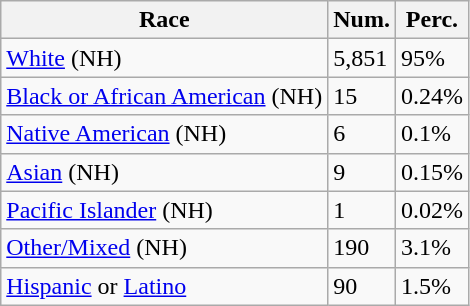<table class="wikitable">
<tr>
<th>Race</th>
<th>Num.</th>
<th>Perc.</th>
</tr>
<tr>
<td><a href='#'>White</a> (NH)</td>
<td>5,851</td>
<td>95%</td>
</tr>
<tr>
<td><a href='#'>Black or African American</a> (NH)</td>
<td>15</td>
<td>0.24%</td>
</tr>
<tr>
<td><a href='#'>Native American</a> (NH)</td>
<td>6</td>
<td>0.1%</td>
</tr>
<tr>
<td><a href='#'>Asian</a> (NH)</td>
<td>9</td>
<td>0.15%</td>
</tr>
<tr>
<td><a href='#'>Pacific Islander</a> (NH)</td>
<td>1</td>
<td>0.02%</td>
</tr>
<tr>
<td><a href='#'>Other/Mixed</a> (NH)</td>
<td>190</td>
<td>3.1%</td>
</tr>
<tr>
<td><a href='#'>Hispanic</a> or <a href='#'>Latino</a></td>
<td>90</td>
<td>1.5%</td>
</tr>
</table>
